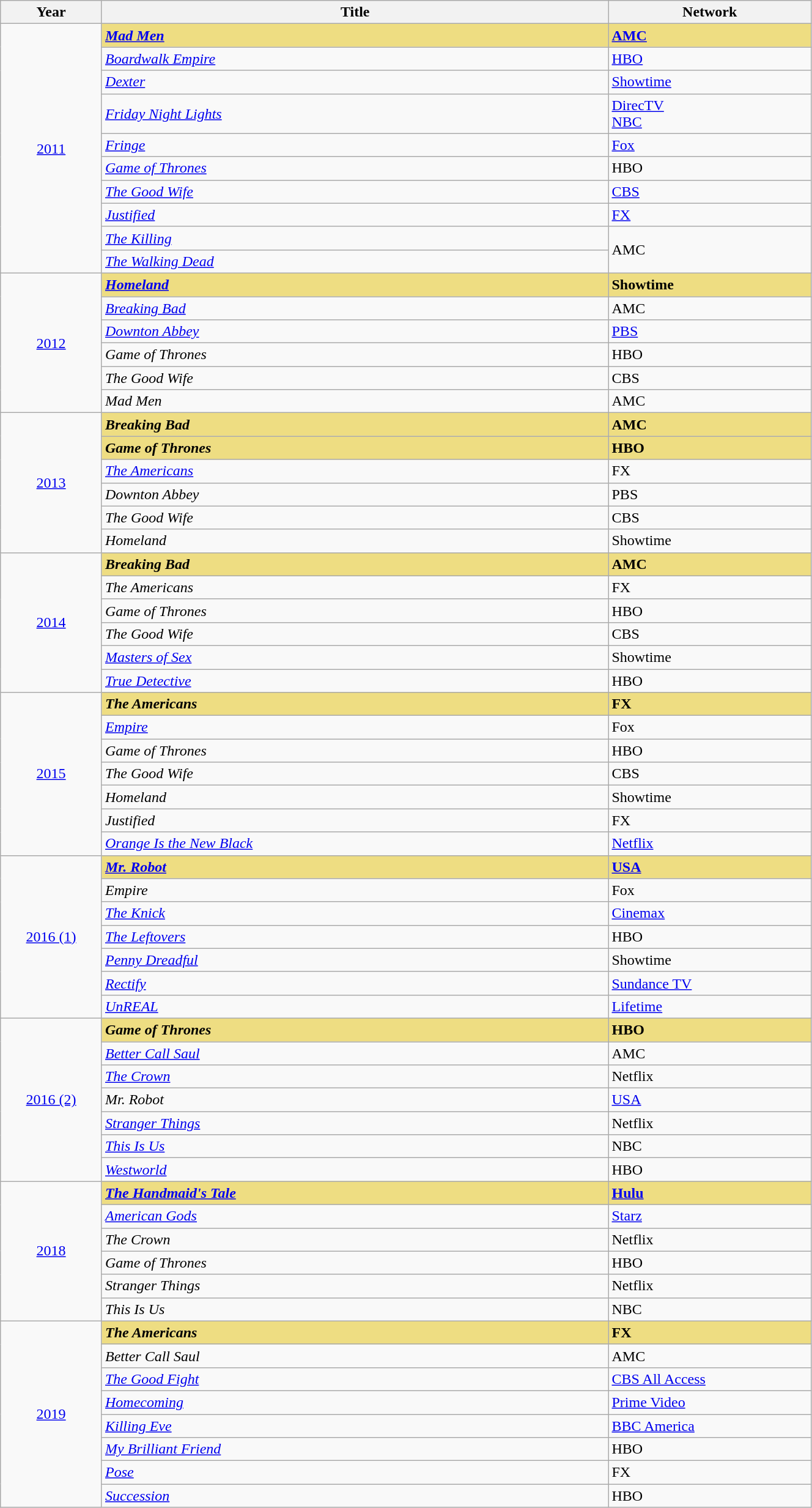<table class="wikitable" width="70%">
<tr>
<th width=5%>Year</th>
<th width=25%>Title</th>
<th width=10%>Network</th>
</tr>
<tr>
<td rowspan="10" style="text-align:center;"><a href='#'>2011</a><br></td>
<td style="background:#EEDD82;"><strong><em><a href='#'>Mad Men</a></em></strong></td>
<td style="background:#EEDD82;"><strong><a href='#'>AMC</a></strong></td>
</tr>
<tr>
<td><em><a href='#'>Boardwalk Empire</a></em></td>
<td><a href='#'>HBO</a></td>
</tr>
<tr>
<td><em><a href='#'>Dexter</a></em></td>
<td><a href='#'>Showtime</a></td>
</tr>
<tr>
<td><em><a href='#'>Friday Night Lights</a></em></td>
<td><a href='#'>DirecTV</a><br><a href='#'>NBC</a></td>
</tr>
<tr>
<td><em><a href='#'>Fringe</a></em></td>
<td><a href='#'>Fox</a></td>
</tr>
<tr>
<td><em><a href='#'>Game of Thrones</a></em></td>
<td>HBO</td>
</tr>
<tr>
<td><em><a href='#'>The Good Wife</a></em></td>
<td><a href='#'>CBS</a></td>
</tr>
<tr>
<td><em><a href='#'>Justified</a></em></td>
<td><a href='#'>FX</a></td>
</tr>
<tr>
<td><em><a href='#'>The Killing</a></em></td>
<td rowspan="2">AMC</td>
</tr>
<tr>
<td><em><a href='#'>The Walking Dead</a></em></td>
</tr>
<tr>
<td rowspan="6" style="text-align:center;"><a href='#'>2012</a><br></td>
<td style="background:#EEDD82;"><strong><em><a href='#'>Homeland</a></em></strong></td>
<td style="background:#EEDD82;"><strong>Showtime</strong></td>
</tr>
<tr>
<td><em><a href='#'>Breaking Bad</a></em></td>
<td>AMC</td>
</tr>
<tr>
<td><em><a href='#'>Downton Abbey</a></em></td>
<td><a href='#'>PBS</a></td>
</tr>
<tr>
<td><em>Game of Thrones</em></td>
<td>HBO</td>
</tr>
<tr>
<td><em>The Good Wife</em></td>
<td>CBS</td>
</tr>
<tr>
<td><em>Mad Men</em></td>
<td>AMC</td>
</tr>
<tr>
<td rowspan="6" style="text-align:center;"><a href='#'>2013</a><br></td>
<td style="background:#EEDD82;"><strong><em>Breaking Bad</em></strong></td>
<td style="background:#EEDD82;"><strong>AMC</strong></td>
</tr>
<tr>
<td style="background:#EEDD82;"><strong><em>Game of Thrones</em></strong></td>
<td style="background:#EEDD82;"><strong>HBO</strong></td>
</tr>
<tr>
<td><em><a href='#'>The Americans</a></em></td>
<td>FX</td>
</tr>
<tr>
<td><em>Downton Abbey</em></td>
<td>PBS</td>
</tr>
<tr>
<td><em>The Good Wife</em></td>
<td>CBS</td>
</tr>
<tr>
<td><em>Homeland</em></td>
<td>Showtime</td>
</tr>
<tr>
<td rowspan="6" style="text-align:center;"><a href='#'>2014</a><br></td>
<td style="background:#EEDD82;"><strong><em>Breaking Bad</em></strong></td>
<td style="background:#EEDD82;"><strong>AMC</strong></td>
</tr>
<tr>
<td><em>The Americans</em></td>
<td>FX</td>
</tr>
<tr>
<td><em>Game of Thrones</em></td>
<td>HBO</td>
</tr>
<tr>
<td><em>The Good Wife</em></td>
<td>CBS</td>
</tr>
<tr>
<td><em><a href='#'>Masters of Sex</a></em></td>
<td>Showtime</td>
</tr>
<tr>
<td><em><a href='#'>True Detective</a></em></td>
<td>HBO</td>
</tr>
<tr>
<td rowspan="7" style="text-align:center;"><a href='#'>2015</a><br></td>
<td style="background:#EEDD82;"><strong><em>The Americans</em></strong></td>
<td style="background:#EEDD82;"><strong>FX</strong></td>
</tr>
<tr>
<td><em><a href='#'>Empire</a></em></td>
<td>Fox</td>
</tr>
<tr>
<td><em>Game of Thrones</em></td>
<td>HBO</td>
</tr>
<tr>
<td><em>The Good Wife</em></td>
<td>CBS</td>
</tr>
<tr>
<td><em>Homeland</em></td>
<td>Showtime</td>
</tr>
<tr>
<td><em>Justified</em></td>
<td>FX</td>
</tr>
<tr>
<td><em><a href='#'>Orange Is the New Black</a></em></td>
<td><a href='#'>Netflix</a></td>
</tr>
<tr>
<td rowspan="7" style="text-align:center;"><a href='#'>2016 (1)</a><br></td>
<td style="background:#EEDD82;"><strong><em><a href='#'>Mr. Robot</a></em></strong></td>
<td style="background:#EEDD82;"><strong><a href='#'>USA</a></strong></td>
</tr>
<tr>
<td><em>Empire</em></td>
<td>Fox</td>
</tr>
<tr>
<td><em><a href='#'>The Knick</a></em></td>
<td><a href='#'>Cinemax</a></td>
</tr>
<tr>
<td><em><a href='#'>The Leftovers</a></em></td>
<td>HBO</td>
</tr>
<tr>
<td><em><a href='#'>Penny Dreadful</a></em></td>
<td>Showtime</td>
</tr>
<tr>
<td><em><a href='#'>Rectify</a></em></td>
<td><a href='#'>Sundance TV</a></td>
</tr>
<tr>
<td><em><a href='#'>UnREAL</a></em></td>
<td><a href='#'>Lifetime</a></td>
</tr>
<tr>
<td rowspan="7" style="text-align:center;"><a href='#'>2016 (2)</a><br></td>
<td style="background:#EEDD82;"><strong><em>Game of Thrones</em></strong></td>
<td style="background:#EEDD82;"><strong>HBO</strong></td>
</tr>
<tr>
<td><em><a href='#'>Better Call Saul</a></em></td>
<td>AMC</td>
</tr>
<tr>
<td><em><a href='#'>The Crown</a></em></td>
<td>Netflix</td>
</tr>
<tr>
<td><em>Mr. Robot</em></td>
<td><a href='#'>USA</a></td>
</tr>
<tr>
<td><em><a href='#'>Stranger Things</a></em></td>
<td>Netflix</td>
</tr>
<tr>
<td><em><a href='#'>This Is Us</a></em></td>
<td>NBC</td>
</tr>
<tr>
<td><em><a href='#'>Westworld</a></em></td>
<td>HBO</td>
</tr>
<tr>
<td rowspan="6" style="text-align:center;"><a href='#'>2018</a><br></td>
<td style="background:#EEDD82;"><strong><em><a href='#'>The Handmaid's Tale</a></em></strong></td>
<td style="background:#EEDD82;"><strong><a href='#'>Hulu</a></strong></td>
</tr>
<tr>
<td><em><a href='#'>American Gods</a></em></td>
<td><a href='#'>Starz</a></td>
</tr>
<tr>
<td><em>The Crown</em></td>
<td>Netflix</td>
</tr>
<tr>
<td><em>Game of Thrones</em></td>
<td>HBO</td>
</tr>
<tr>
<td><em>Stranger Things</em></td>
<td>Netflix</td>
</tr>
<tr>
<td><em>This Is Us</em></td>
<td>NBC</td>
</tr>
<tr>
<td rowspan="8" style="text-align:center;"><a href='#'>2019</a><br></td>
<td style="background:#EEDD82;"><strong><em>The Americans</em></strong></td>
<td style="background:#EEDD82;"><strong>FX</strong></td>
</tr>
<tr>
<td><em>Better Call Saul</em></td>
<td>AMC</td>
</tr>
<tr>
<td><em><a href='#'>The Good Fight</a></em></td>
<td><a href='#'>CBS All Access</a></td>
</tr>
<tr>
<td><em><a href='#'>Homecoming</a></em></td>
<td><a href='#'>Prime Video</a></td>
</tr>
<tr>
<td><em><a href='#'>Killing Eve</a></em></td>
<td><a href='#'>BBC America</a></td>
</tr>
<tr>
<td><em><a href='#'>My Brilliant Friend</a></em></td>
<td>HBO</td>
</tr>
<tr>
<td><em><a href='#'>Pose</a></em></td>
<td>FX</td>
</tr>
<tr>
<td><em><a href='#'>Succession</a></em></td>
<td>HBO</td>
</tr>
</table>
